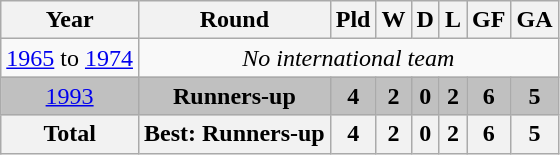<table class="wikitable" style="text-align: center;">
<tr>
<th>Year</th>
<th>Round</th>
<th>Pld</th>
<th>W</th>
<th>D</th>
<th>L</th>
<th>GF</th>
<th>GA</th>
</tr>
<tr>
<td> <a href='#'>1965</a> to  <a href='#'>1974</a></td>
<td colspan=7><em>No international team</em></td>
</tr>
<tr style="background:silver;">
<td style=> <a href='#'>1993</a></td>
<td><strong>Runners-up</strong></td>
<td><strong>4</strong></td>
<td><strong>2</strong></td>
<td><strong>0</strong></td>
<td><strong>2</strong></td>
<td><strong>6</strong></td>
<td><strong>5</strong></td>
</tr>
<tr>
<th><strong>Total</strong></th>
<th><strong>Best: Runners-up</strong></th>
<th>4</th>
<th>2</th>
<th>0</th>
<th>2</th>
<th>6</th>
<th>5</th>
</tr>
</table>
